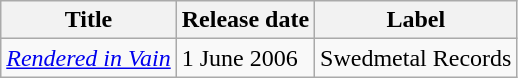<table class="wikitable">
<tr>
<th>Title</th>
<th>Release date</th>
<th>Label</th>
</tr>
<tr>
<td><em><a href='#'>Rendered in Vain</a></em></td>
<td>1 June 2006</td>
<td>Swedmetal Records</td>
</tr>
</table>
